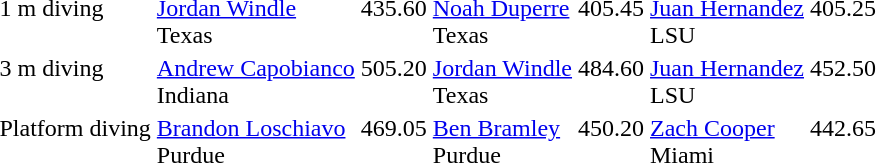<table>
<tr valign="top">
<td>1 m diving</td>
<td><a href='#'>Jordan Windle</a><br>Texas</td>
<td>435.60</td>
<td><a href='#'>Noah Duperre</a><br>Texas</td>
<td>405.45</td>
<td><a href='#'>Juan Hernandez</a><br>LSU</td>
<td>405.25</td>
</tr>
<tr valign="top">
<td>3 m diving</td>
<td><a href='#'>Andrew Capobianco</a><br>Indiana</td>
<td>505.20</td>
<td><a href='#'>Jordan Windle</a><br>Texas</td>
<td>484.60</td>
<td><a href='#'>Juan Hernandez</a><br>LSU</td>
<td>452.50</td>
</tr>
<tr valign="top">
<td>Platform diving</td>
<td><a href='#'>Brandon Loschiavo</a><br>Purdue</td>
<td>469.05</td>
<td><a href='#'>Ben Bramley</a><br>Purdue</td>
<td>450.20</td>
<td><a href='#'>Zach Cooper</a><br>Miami</td>
<td>442.65</td>
</tr>
</table>
